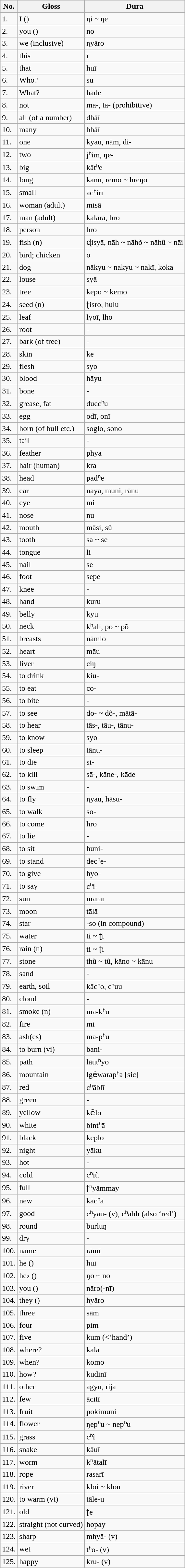<table class="wikitable sortable">
<tr>
<th>No.</th>
<th>Gloss</th>
<th>Dura</th>
</tr>
<tr>
<td>1.</td>
<td>I ()</td>
<td>ŋi ~ ŋe</td>
</tr>
<tr>
<td>2.</td>
<td>you ()</td>
<td>no</td>
</tr>
<tr>
<td>3.</td>
<td>we (inclusive)</td>
<td>ŋyāro</td>
</tr>
<tr>
<td>4.</td>
<td>this</td>
<td>ī</td>
</tr>
<tr>
<td>5.</td>
<td>that</td>
<td>huī</td>
</tr>
<tr>
<td>6.</td>
<td>Who?</td>
<td>su</td>
</tr>
<tr>
<td>7.</td>
<td>What?</td>
<td>hāde</td>
</tr>
<tr>
<td>8.</td>
<td>not</td>
<td>ma-, ta- (prohibitive)</td>
</tr>
<tr>
<td>9.</td>
<td>all (of a number)</td>
<td>dhāī</td>
</tr>
<tr>
<td>10.</td>
<td>many</td>
<td>bhāī</td>
</tr>
<tr>
<td>11.</td>
<td>one</td>
<td>kyau, nām, di-</td>
</tr>
<tr>
<td>12.</td>
<td>two</td>
<td>jʰim, ŋe-</td>
</tr>
<tr>
<td>13.</td>
<td>big</td>
<td>kātʰe</td>
</tr>
<tr>
<td>14.</td>
<td>long</td>
<td>kānu, remo ~ hreŋo</td>
</tr>
<tr>
<td>15.</td>
<td>small</td>
<td>ācʰirī</td>
</tr>
<tr>
<td>16.</td>
<td>woman (adult)</td>
<td>misā</td>
</tr>
<tr>
<td>17.</td>
<td>man (adult)</td>
<td>kalārā, bro</td>
</tr>
<tr>
<td>18.</td>
<td>person</td>
<td>bro</td>
</tr>
<tr>
<td>19.</td>
<td>fish (n)</td>
<td>ɖisyā, nāh ~ nāhõ ~ nāhũ ~ nāi</td>
</tr>
<tr>
<td>20.</td>
<td>bird; chicken</td>
<td>o</td>
</tr>
<tr>
<td>21.</td>
<td>dog</td>
<td>nākyu ~ nakyu ~ nakī, koka</td>
</tr>
<tr>
<td>22.</td>
<td>louse</td>
<td>syā</td>
</tr>
<tr>
<td>23.</td>
<td>tree</td>
<td>kepo ~ kemo</td>
</tr>
<tr>
<td>24.</td>
<td>seed (n)</td>
<td>ʈisro, hulu</td>
</tr>
<tr>
<td>25.</td>
<td>leaf</td>
<td>lyoī, lho</td>
</tr>
<tr>
<td>26.</td>
<td>root</td>
<td>-</td>
</tr>
<tr>
<td>27.</td>
<td>bark (of tree)</td>
<td>-</td>
</tr>
<tr>
<td>28.</td>
<td>skin</td>
<td>ke</td>
</tr>
<tr>
<td>29.</td>
<td>flesh</td>
<td>syo</td>
</tr>
<tr>
<td>30.</td>
<td>blood</td>
<td>hāyu</td>
</tr>
<tr>
<td>31.</td>
<td>bone</td>
<td>-</td>
</tr>
<tr>
<td>32.</td>
<td>grease, fat</td>
<td>duccʰu</td>
</tr>
<tr>
<td>33.</td>
<td>egg</td>
<td>odī, onī</td>
</tr>
<tr>
<td>34.</td>
<td>horn (of bull etc.)</td>
<td>soglo, sono</td>
</tr>
<tr>
<td>35.</td>
<td>tail</td>
<td>-</td>
</tr>
<tr>
<td>36.</td>
<td>feather</td>
<td>phya</td>
</tr>
<tr>
<td>37.</td>
<td>hair (human)</td>
<td>kra</td>
</tr>
<tr>
<td>38.</td>
<td>head</td>
<td>padʰe</td>
</tr>
<tr>
<td>39.</td>
<td>ear</td>
<td>naya, muni, rānu</td>
</tr>
<tr>
<td>40.</td>
<td>eye</td>
<td>mi</td>
</tr>
<tr>
<td>41.</td>
<td>nose</td>
<td>nu</td>
</tr>
<tr>
<td>42.</td>
<td>mouth</td>
<td>māsi, sũ</td>
</tr>
<tr>
<td>43.</td>
<td>tooth</td>
<td>sa ~ se</td>
</tr>
<tr>
<td>44.</td>
<td>tongue</td>
<td>li</td>
</tr>
<tr>
<td>45.</td>
<td>nail</td>
<td>se</td>
</tr>
<tr>
<td>46.</td>
<td>foot</td>
<td>sepe</td>
</tr>
<tr>
<td>47.</td>
<td>knee</td>
<td>-</td>
</tr>
<tr>
<td>48.</td>
<td>hand</td>
<td>kuru</td>
</tr>
<tr>
<td>49.</td>
<td>belly</td>
<td>kyu</td>
</tr>
<tr>
<td>50.</td>
<td>neck</td>
<td>kʰalī, po ~ põ</td>
</tr>
<tr>
<td>51.</td>
<td>breasts</td>
<td>nāmlo</td>
</tr>
<tr>
<td>52.</td>
<td>heart</td>
<td>māu</td>
</tr>
<tr>
<td>53.</td>
<td>liver</td>
<td>ciŋ</td>
</tr>
<tr>
<td>54.</td>
<td>to drink</td>
<td>kiu-</td>
</tr>
<tr>
<td>55.</td>
<td>to eat</td>
<td>co-</td>
</tr>
<tr>
<td>56.</td>
<td>to bite</td>
<td>-</td>
</tr>
<tr>
<td>57.</td>
<td>to see</td>
<td>do- ~ dõ-, mātā-</td>
</tr>
<tr>
<td>58.</td>
<td>to hear</td>
<td>tās-, tāu-, tānu-</td>
</tr>
<tr>
<td>59.</td>
<td>to know</td>
<td>syo-</td>
</tr>
<tr>
<td>60.</td>
<td>to sleep</td>
<td>tānu-</td>
</tr>
<tr>
<td>61.</td>
<td>to die</td>
<td>si-</td>
</tr>
<tr>
<td>62.</td>
<td>to kill</td>
<td>sā-, kāne-, kāde</td>
</tr>
<tr>
<td>63.</td>
<td>to swim</td>
<td>-</td>
</tr>
<tr>
<td>64.</td>
<td>to fly</td>
<td>ŋyau, hāsu-</td>
</tr>
<tr>
<td>65.</td>
<td>to walk</td>
<td>so-</td>
</tr>
<tr>
<td>66.</td>
<td>to come</td>
<td>hro</td>
</tr>
<tr>
<td>67.</td>
<td>to lie</td>
<td>-</td>
</tr>
<tr>
<td>68.</td>
<td>to sit</td>
<td>huni-</td>
</tr>
<tr>
<td>69.</td>
<td>to stand</td>
<td>decʰe-</td>
</tr>
<tr>
<td>70.</td>
<td>to give</td>
<td>hyo-</td>
</tr>
<tr>
<td>71.</td>
<td>to say</td>
<td>cʰi-</td>
</tr>
<tr>
<td>72.</td>
<td>sun</td>
<td>mamī</td>
</tr>
<tr>
<td>73.</td>
<td>moon</td>
<td>tālā</td>
</tr>
<tr>
<td>74.</td>
<td>star</td>
<td>-so (in compound)</td>
</tr>
<tr>
<td>75.</td>
<td>water</td>
<td>ti ~ ʈi</td>
</tr>
<tr>
<td>76.</td>
<td>rain (n)</td>
<td>ti ~ ʈi</td>
</tr>
<tr>
<td>77.</td>
<td>stone</td>
<td>thũ ~ tũ, kāno ~ kānu</td>
</tr>
<tr>
<td>78.</td>
<td>sand</td>
<td>-</td>
</tr>
<tr>
<td>79.</td>
<td>earth, soil</td>
<td>kācʰo, cʰuu</td>
</tr>
<tr>
<td>80.</td>
<td>cloud</td>
<td>-</td>
</tr>
<tr>
<td>81.</td>
<td>smoke (n)</td>
<td>ma-kʰu</td>
</tr>
<tr>
<td>82.</td>
<td>fire</td>
<td>mi</td>
</tr>
<tr>
<td>83.</td>
<td>ash(es)</td>
<td>ma-pʰu</td>
</tr>
<tr>
<td>84.</td>
<td>to burn (vi)</td>
<td>bani-</td>
</tr>
<tr>
<td>85.</td>
<td>path</td>
<td>lāutʰyo</td>
</tr>
<tr>
<td>86.</td>
<td>mountain</td>
<td>lgẽwarapʰa [sic]</td>
</tr>
<tr>
<td>87.</td>
<td>red</td>
<td>cʰāblī</td>
</tr>
<tr>
<td>88.</td>
<td>green</td>
<td>-</td>
</tr>
<tr>
<td>89.</td>
<td>yellow</td>
<td>kẽlo</td>
</tr>
<tr>
<td>90.</td>
<td>white</td>
<td>bintʰā</td>
</tr>
<tr>
<td>91.</td>
<td>black</td>
<td>keplo</td>
</tr>
<tr>
<td>92.</td>
<td>night</td>
<td>yāku</td>
</tr>
<tr>
<td>93.</td>
<td>hot</td>
<td>-</td>
</tr>
<tr>
<td>94.</td>
<td>cold</td>
<td>cʰiũ</td>
</tr>
<tr>
<td>95.</td>
<td>full</td>
<td>ʈʰyāmmay</td>
</tr>
<tr>
<td>96.</td>
<td>new</td>
<td>kācʰā</td>
</tr>
<tr>
<td>97.</td>
<td>good</td>
<td>cʰyāu- (v), cʰāblī (also ‘red’)</td>
</tr>
<tr>
<td>98.</td>
<td>round</td>
<td>burluŋ</td>
</tr>
<tr>
<td>99.</td>
<td>dry</td>
<td>-</td>
</tr>
<tr>
<td>100.</td>
<td>name</td>
<td>rāmī</td>
</tr>
<tr>
<td>101.</td>
<td>he ()</td>
<td>hui</td>
</tr>
<tr>
<td>102.</td>
<td>he₂ ()</td>
<td>ŋo ~ no</td>
</tr>
<tr>
<td>103.</td>
<td>you ()</td>
<td>nāro(-nī)</td>
</tr>
<tr>
<td>104.</td>
<td>they ()</td>
<td>hyāro</td>
</tr>
<tr>
<td>105.</td>
<td>three</td>
<td>sām</td>
</tr>
<tr>
<td>106.</td>
<td>four</td>
<td>pim</td>
</tr>
<tr>
<td>107.</td>
<td>five</td>
<td>kum (<‘hand’)</td>
</tr>
<tr>
<td>108.</td>
<td>where?</td>
<td>kālā</td>
</tr>
<tr>
<td>109.</td>
<td>when?</td>
<td>komo</td>
</tr>
<tr>
<td>110.</td>
<td>how?</td>
<td>kudinī</td>
</tr>
<tr>
<td>111.</td>
<td>other</td>
<td>agyu, rijā</td>
</tr>
<tr>
<td>112.</td>
<td>few</td>
<td>ācitī</td>
</tr>
<tr>
<td>113.</td>
<td>fruit</td>
<td>pokimuni</td>
</tr>
<tr>
<td>114.</td>
<td>flower</td>
<td>ŋepʰu ~ nepʰu</td>
</tr>
<tr>
<td>115.</td>
<td>grass</td>
<td>cʰĩ</td>
</tr>
<tr>
<td>116.</td>
<td>snake</td>
<td>kāuī</td>
</tr>
<tr>
<td>117.</td>
<td>worm</td>
<td>kʰātalī</td>
</tr>
<tr>
<td>118.</td>
<td>rope</td>
<td>rasarī</td>
</tr>
<tr>
<td>119.</td>
<td>river</td>
<td>kloi ~ klou</td>
</tr>
<tr>
<td>120.</td>
<td>to warm (vt)</td>
<td>tāle-u</td>
</tr>
<tr>
<td>121.</td>
<td>old</td>
<td>ʈe</td>
</tr>
<tr>
<td>122.</td>
<td>straight (not curved)</td>
<td>hopay</td>
</tr>
<tr>
<td>123.</td>
<td>sharp</td>
<td>mhyā- (v)</td>
</tr>
<tr>
<td>124.</td>
<td>wet</td>
<td>tʰo- (v)</td>
</tr>
<tr>
<td>125.</td>
<td>happy</td>
<td>kru- (v)</td>
</tr>
</table>
